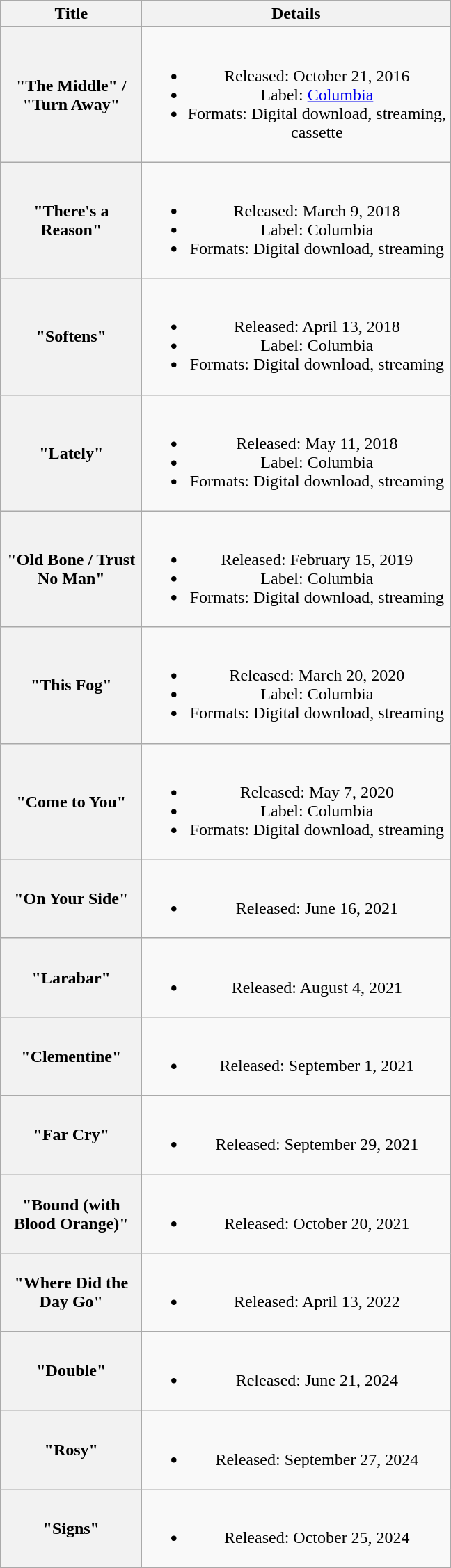<table class="wikitable plainrowheaders" style="text-align:center">
<tr>
<th scope="col" style="width:8em;">Title</th>
<th scope="col" style="width:18em;">Details</th>
</tr>
<tr>
<th scope="row">"The Middle" / "Turn Away"</th>
<td><br><ul><li>Released: October 21, 2016</li><li>Label: <a href='#'>Columbia</a></li><li>Formats: Digital download, streaming, cassette</li></ul></td>
</tr>
<tr>
<th scope="row">"There's a Reason"</th>
<td><br><ul><li>Released: March 9, 2018</li><li>Label: Columbia</li><li>Formats: Digital download, streaming</li></ul></td>
</tr>
<tr>
<th scope="row">"Softens"</th>
<td><br><ul><li>Released: April 13, 2018</li><li>Label: Columbia</li><li>Formats: Digital download, streaming</li></ul></td>
</tr>
<tr>
<th scope="row">"Lately"</th>
<td><br><ul><li>Released: May 11, 2018</li><li>Label: Columbia</li><li>Formats: Digital download, streaming</li></ul></td>
</tr>
<tr>
<th scope="row">"Old Bone / Trust No Man"</th>
<td><br><ul><li>Released: February 15, 2019</li><li>Label: Columbia</li><li>Formats: Digital download, streaming</li></ul></td>
</tr>
<tr>
<th scope="row">"This Fog"</th>
<td><br><ul><li>Released: March 20, 2020</li><li>Label: Columbia</li><li>Formats: Digital download, streaming</li></ul></td>
</tr>
<tr>
<th scope="row">"Come to You"</th>
<td><br><ul><li>Released: May 7, 2020</li><li>Label: Columbia</li><li>Formats: Digital download, streaming</li></ul></td>
</tr>
<tr>
<th scope="row">"On Your Side"</th>
<td><br><ul><li>Released: June 16, 2021</li></ul></td>
</tr>
<tr>
<th scope="row">"Larabar"</th>
<td><br><ul><li>Released: August 4, 2021</li></ul></td>
</tr>
<tr>
<th scope="row">"Clementine"</th>
<td><br><ul><li>Released: September 1, 2021</li></ul></td>
</tr>
<tr>
<th scope="row">"Far Cry"</th>
<td><br><ul><li>Released: September 29, 2021</li></ul></td>
</tr>
<tr>
<th scope="row">"Bound (with Blood Orange)"</th>
<td><br><ul><li>Released: October 20, 2021</li></ul></td>
</tr>
<tr>
<th scope="row">"Where Did the Day Go"</th>
<td><br><ul><li>Released: April 13, 2022</li></ul></td>
</tr>
<tr>
<th scope="row">"Double"</th>
<td><br><ul><li>Released: June 21, 2024</li></ul></td>
</tr>
<tr>
<th scope="row">"Rosy"</th>
<td><br><ul><li>Released: September 27, 2024</li></ul></td>
</tr>
<tr>
<th scope="row">"Signs"</th>
<td><br><ul><li>Released: October 25, 2024</li></ul></td>
</tr>
</table>
